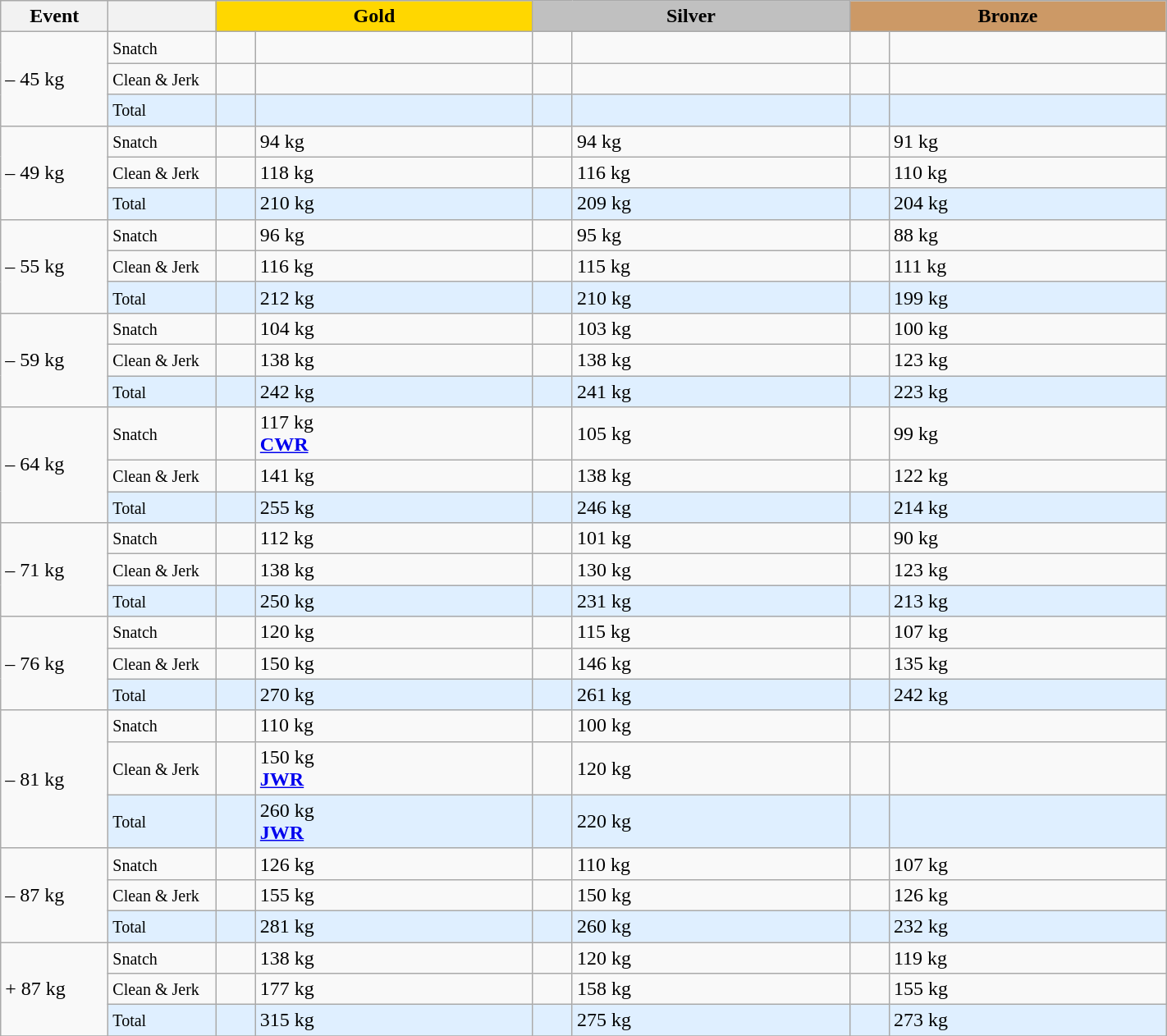<table class="wikitable">
<tr>
<th width=80>Event</th>
<th width=80></th>
<td bgcolor=gold align="center" colspan=2 width=250><strong>Gold</strong></td>
<td bgcolor=silver align="center" colspan=2 width=250><strong>Silver</strong></td>
<td bgcolor=#cc9966 colspan=2 align="center" width=250><strong>Bronze</strong></td>
</tr>
<tr>
<td rowspan=3>– 45 kg</td>
<td><small>Snatch</small></td>
<td></td>
<td></td>
<td></td>
<td></td>
<td></td>
<td></td>
</tr>
<tr>
<td><small>Clean & Jerk</small></td>
<td></td>
<td></td>
<td></td>
<td></td>
<td></td>
<td></td>
</tr>
<tr bgcolor=#dfefff>
<td><small>Total</small></td>
<td></td>
<td></td>
<td></td>
<td></td>
<td></td>
<td></td>
</tr>
<tr>
<td rowspan=3>– 49 kg</td>
<td><small>Snatch</small></td>
<td></td>
<td>94 kg</td>
<td></td>
<td>94 kg</td>
<td></td>
<td>91 kg</td>
</tr>
<tr>
<td><small>Clean & Jerk</small></td>
<td></td>
<td>118 kg</td>
<td></td>
<td>116 kg</td>
<td></td>
<td>110 kg</td>
</tr>
<tr bgcolor=#dfefff>
<td><small>Total</small></td>
<td></td>
<td>210 kg</td>
<td></td>
<td>209 kg</td>
<td></td>
<td>204 kg</td>
</tr>
<tr>
<td rowspan=3>– 55 kg</td>
<td><small>Snatch</small></td>
<td></td>
<td>96 kg</td>
<td></td>
<td>95 kg</td>
<td></td>
<td>88 kg</td>
</tr>
<tr>
<td><small>Clean & Jerk</small></td>
<td></td>
<td>116 kg</td>
<td></td>
<td>115 kg</td>
<td></td>
<td>111 kg</td>
</tr>
<tr bgcolor=#dfefff>
<td><small>Total</small></td>
<td></td>
<td>212 kg</td>
<td></td>
<td>210 kg</td>
<td></td>
<td>199 kg</td>
</tr>
<tr>
<td rowspan=3>– 59 kg</td>
<td><small>Snatch</small></td>
<td></td>
<td>104 kg</td>
<td></td>
<td>103 kg</td>
<td></td>
<td>100 kg</td>
</tr>
<tr>
<td><small>Clean & Jerk</small></td>
<td></td>
<td>138 kg</td>
<td></td>
<td>138 kg</td>
<td></td>
<td>123 kg</td>
</tr>
<tr bgcolor=#dfefff>
<td><small>Total</small></td>
<td></td>
<td>242 kg</td>
<td></td>
<td>241 kg</td>
<td></td>
<td>223 kg</td>
</tr>
<tr>
<td rowspan=3>– 64 kg</td>
<td><small>Snatch</small></td>
<td></td>
<td>117 kg<br><a href='#'><strong>CWR</strong></a></td>
<td></td>
<td>105 kg</td>
<td></td>
<td>99 kg</td>
</tr>
<tr>
<td><small>Clean & Jerk</small></td>
<td></td>
<td>141 kg</td>
<td></td>
<td>138 kg</td>
<td></td>
<td>122 kg</td>
</tr>
<tr bgcolor=#dfefff>
<td><small>Total</small></td>
<td></td>
<td>255 kg</td>
<td></td>
<td>246 kg</td>
<td></td>
<td>214 kg</td>
</tr>
<tr>
<td rowspan=3>– 71 kg</td>
<td><small>Snatch</small></td>
<td></td>
<td>112 kg</td>
<td></td>
<td>101 kg</td>
<td></td>
<td>90 kg</td>
</tr>
<tr>
<td><small>Clean & Jerk</small></td>
<td></td>
<td>138 kg</td>
<td></td>
<td>130 kg</td>
<td></td>
<td>123 kg</td>
</tr>
<tr bgcolor=#dfefff>
<td><small>Total</small></td>
<td></td>
<td>250 kg</td>
<td></td>
<td>231 kg</td>
<td></td>
<td>213 kg</td>
</tr>
<tr>
<td rowspan=3>– 76 kg</td>
<td><small>Snatch</small></td>
<td></td>
<td>120 kg</td>
<td></td>
<td>115 kg</td>
<td></td>
<td>107 kg</td>
</tr>
<tr>
<td><small>Clean & Jerk</small></td>
<td></td>
<td>150 kg</td>
<td></td>
<td>146 kg</td>
<td></td>
<td>135 kg</td>
</tr>
<tr bgcolor=#dfefff>
<td><small>Total</small></td>
<td></td>
<td>270 kg</td>
<td></td>
<td>261 kg</td>
<td></td>
<td>242 kg</td>
</tr>
<tr>
<td rowspan=3>– 81 kg</td>
<td><small>Snatch</small></td>
<td></td>
<td>110 kg</td>
<td></td>
<td>100 kg</td>
<td></td>
<td></td>
</tr>
<tr>
<td><small>Clean & Jerk</small></td>
<td></td>
<td>150 kg<br><a href='#'><strong>JWR</strong></a></td>
<td></td>
<td>120 kg</td>
<td></td>
<td></td>
</tr>
<tr bgcolor=#dfefff>
<td><small>Total</small></td>
<td></td>
<td>260 kg<br><a href='#'><strong>JWR</strong></a></td>
<td></td>
<td>220 kg</td>
<td></td>
<td></td>
</tr>
<tr>
<td rowspan=3>– 87 kg</td>
<td><small>Snatch</small></td>
<td></td>
<td>126 kg</td>
<td></td>
<td>110 kg</td>
<td></td>
<td>107 kg</td>
</tr>
<tr>
<td><small>Clean & Jerk</small></td>
<td></td>
<td>155 kg</td>
<td></td>
<td>150 kg</td>
<td></td>
<td>126 kg</td>
</tr>
<tr bgcolor=#dfefff>
<td><small>Total</small></td>
<td></td>
<td>281 kg</td>
<td></td>
<td>260 kg</td>
<td></td>
<td>232 kg</td>
</tr>
<tr>
<td rowspan=3>+ 87 kg</td>
<td><small>Snatch</small></td>
<td></td>
<td>138 kg</td>
<td></td>
<td>120 kg</td>
<td></td>
<td>119 kg</td>
</tr>
<tr>
<td><small>Clean & Jerk</small></td>
<td></td>
<td>177 kg</td>
<td></td>
<td>158 kg</td>
<td></td>
<td>155 kg</td>
</tr>
<tr bgcolor=#dfefff>
<td><small>Total</small></td>
<td></td>
<td>315 kg</td>
<td></td>
<td>275 kg</td>
<td></td>
<td>273 kg</td>
</tr>
<tr>
</tr>
</table>
